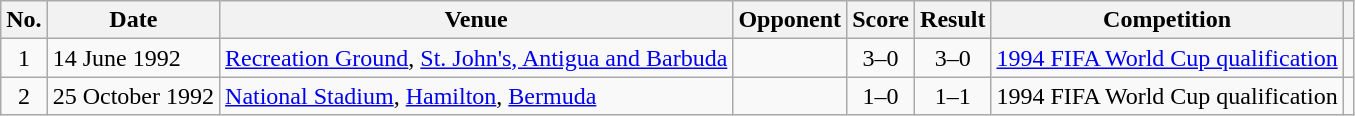<table class="wikitable sortable">
<tr>
<th scope="col">No.</th>
<th scope="col">Date</th>
<th scope="col">Venue</th>
<th scope="col">Opponent</th>
<th scope="col">Score</th>
<th scope="col">Result</th>
<th scope="col">Competition</th>
<th scope="col" class="unsortable"></th>
</tr>
<tr>
<td style="text-align:center">1</td>
<td>14 June 1992</td>
<td><a href='#'>Recreation Ground</a>, <a href='#'>St. John's, Antigua and Barbuda</a></td>
<td></td>
<td style="text-align:center">3–0</td>
<td style="text-align:center">3–0</td>
<td><a href='#'>1994 FIFA World Cup qualification</a></td>
<td></td>
</tr>
<tr>
<td style="text-align:center">2</td>
<td>25 October 1992</td>
<td><a href='#'>National Stadium</a>, <a href='#'>Hamilton</a>, <a href='#'>Bermuda</a></td>
<td></td>
<td style="text-align:center">1–0</td>
<td style="text-align:center">1–1</td>
<td>1994 FIFA World Cup qualification</td>
<td></td>
</tr>
</table>
